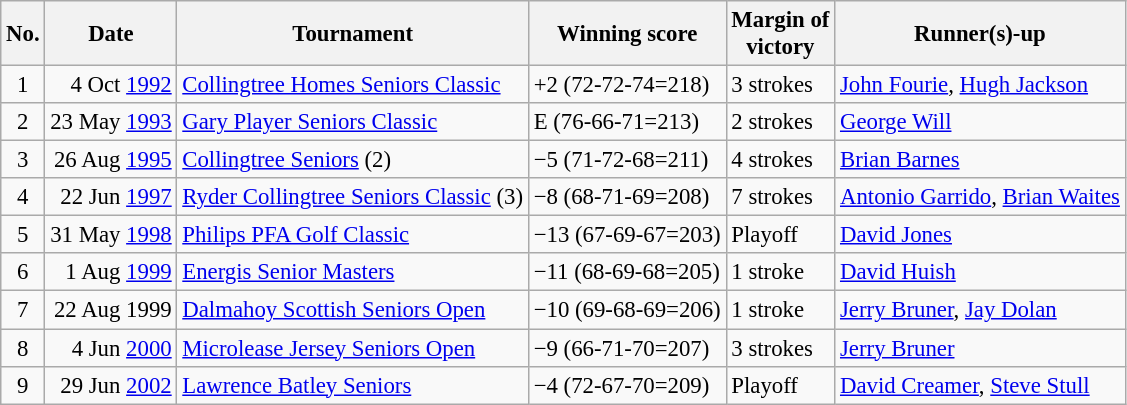<table class="wikitable" style="font-size:95%;">
<tr>
<th>No.</th>
<th>Date</th>
<th>Tournament</th>
<th>Winning score</th>
<th>Margin of<br>victory</th>
<th>Runner(s)-up</th>
</tr>
<tr>
<td align=center>1</td>
<td align=right>4 Oct <a href='#'>1992</a></td>
<td><a href='#'>Collingtree Homes Seniors Classic</a></td>
<td>+2 (72-72-74=218)</td>
<td>3 strokes</td>
<td> <a href='#'>John Fourie</a>,  <a href='#'>Hugh Jackson</a></td>
</tr>
<tr>
<td align=center>2</td>
<td align=right>23 May <a href='#'>1993</a></td>
<td><a href='#'>Gary Player Seniors Classic</a></td>
<td>E (76-66-71=213)</td>
<td>2 strokes</td>
<td> <a href='#'>George Will</a></td>
</tr>
<tr>
<td align=center>3</td>
<td align=right>26 Aug <a href='#'>1995</a></td>
<td><a href='#'>Collingtree Seniors</a> (2)</td>
<td>−5 (71-72-68=211)</td>
<td>4 strokes</td>
<td> <a href='#'>Brian Barnes</a></td>
</tr>
<tr>
<td align=center>4</td>
<td align=right>22 Jun <a href='#'>1997</a></td>
<td><a href='#'>Ryder Collingtree Seniors Classic</a> (3)</td>
<td>−8 (68-71-69=208)</td>
<td>7 strokes</td>
<td> <a href='#'>Antonio Garrido</a>,  <a href='#'>Brian Waites</a></td>
</tr>
<tr>
<td align=center>5</td>
<td align=right>31 May <a href='#'>1998</a></td>
<td><a href='#'>Philips PFA Golf Classic</a></td>
<td>−13 (67-69-67=203)</td>
<td>Playoff</td>
<td> <a href='#'>David Jones</a></td>
</tr>
<tr>
<td align=center>6</td>
<td align=right>1 Aug <a href='#'>1999</a></td>
<td><a href='#'>Energis Senior Masters</a></td>
<td>−11 (68-69-68=205)</td>
<td>1 stroke</td>
<td> <a href='#'>David Huish</a></td>
</tr>
<tr>
<td align=center>7</td>
<td align=right>22 Aug 1999</td>
<td><a href='#'>Dalmahoy Scottish Seniors Open</a></td>
<td>−10 (69-68-69=206)</td>
<td>1 stroke</td>
<td> <a href='#'>Jerry Bruner</a>,  <a href='#'>Jay Dolan</a></td>
</tr>
<tr>
<td align=center>8</td>
<td align=right>4 Jun <a href='#'>2000</a></td>
<td><a href='#'>Microlease Jersey Seniors Open</a></td>
<td>−9 (66-71-70=207)</td>
<td>3 strokes</td>
<td> <a href='#'>Jerry Bruner</a></td>
</tr>
<tr>
<td align=center>9</td>
<td align=right>29 Jun <a href='#'>2002</a></td>
<td><a href='#'>Lawrence Batley Seniors</a></td>
<td>−4 (72-67-70=209)</td>
<td>Playoff</td>
<td> <a href='#'>David Creamer</a>,  <a href='#'>Steve Stull</a></td>
</tr>
</table>
